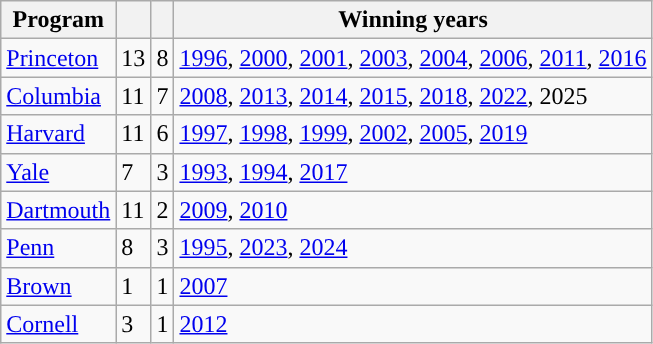<table class="wikitable sortable">
<tr>
<th width=px>Program</th>
<th width=px></th>
<th width=px></th>
<th width=px>Winning years</th>
</tr>
<tr>
<td><a href='#'>Princeton</a></td>
<td>13</td>
<td>8</td>
<td><a href='#'>1996</a>, <a href='#'>2000</a>, <a href='#'>2001</a>, <a href='#'>2003</a>, <a href='#'>2004</a>, <a href='#'>2006</a>, <a href='#'>2011</a>, <a href='#'>2016</a></td>
</tr>
<tr>
<td><a href='#'>Columbia</a></td>
<td>11</td>
<td>7</td>
<td><a href='#'>2008</a>, <a href='#'>2013</a>, <a href='#'>2014</a>, <a href='#'>2015</a>, <a href='#'>2018</a>, <a href='#'>2022</a>, 2025</td>
</tr>
<tr>
<td><a href='#'>Harvard</a></td>
<td>11</td>
<td>6</td>
<td><a href='#'>1997</a>, <a href='#'>1998</a>, <a href='#'>1999</a>, <a href='#'>2002</a>, <a href='#'>2005</a>, <a href='#'>2019</a></td>
</tr>
<tr>
<td><a href='#'>Yale</a></td>
<td>7</td>
<td>3</td>
<td><a href='#'>1993</a>, <a href='#'>1994</a>, <a href='#'>2017</a></td>
</tr>
<tr>
<td><a href='#'>Dartmouth</a></td>
<td>11</td>
<td>2</td>
<td><a href='#'>2009</a>, <a href='#'>2010</a></td>
</tr>
<tr>
<td><a href='#'>Penn</a></td>
<td>8</td>
<td>3</td>
<td><a href='#'>1995</a>, <a href='#'>2023</a>,  <a href='#'>2024</a></td>
</tr>
<tr>
<td><a href='#'>Brown</a></td>
<td>1</td>
<td>1</td>
<td><a href='#'>2007</a></td>
</tr>
<tr>
<td><a href='#'>Cornell</a></td>
<td>3</td>
<td>1</td>
<td><a href='#'>2012</a></td>
</tr>
</table>
